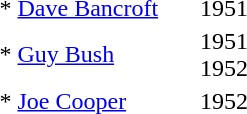<table>
<tr>
<td>* <a href='#'>Dave Bancroft</a>      </td>
<td>1951</td>
</tr>
<tr>
<td>* <a href='#'>Guy Bush</a></td>
<td>1951<br>1952</td>
</tr>
<tr>
<td>* <a href='#'>Joe Cooper</a></td>
<td>1952</td>
</tr>
<tr>
</tr>
</table>
